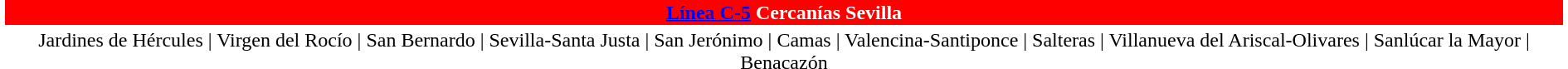<table class="toccolours noprint" style="margin:1em auto;">
<tr>
<td style="background:#ffffff"></td>
<th style="background:#FF0000; color: white;" align="center" width="100%"><a href='#'><span>Línea C-5</span></a> <span><strong>Cercanías Sevilla</strong></span></th>
<td style="background:#ffffff"></td>
</tr>
<tr align=center>
<td colspan=3>Jardines de Hércules  | Virgen del Rocío   | San Bernardo   | Sevilla-Santa Justa     | San Jerónimo  | Camas | Valencina-Santiponce | Salteras | Villanueva del Ariscal-Olivares | Sanlúcar la Mayor | Benacazón</td>
</tr>
</table>
